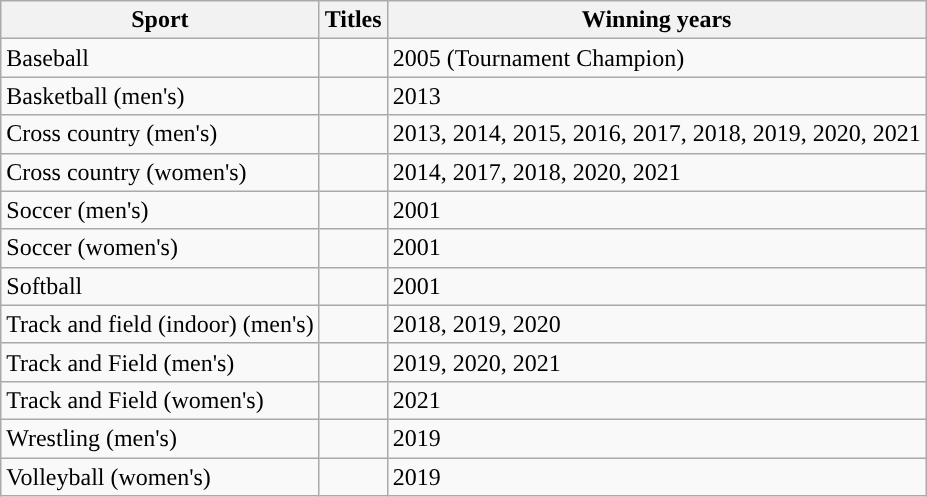<table class="wikitable">
<tr>
<th>Sport</th>
<th>Titles</th>
<th>Winning years</th>
</tr>
<tr>
<td>Baseball</td>
<td></td>
<td>2005 (Tournament Champion)</td>
</tr>
<tr>
<td>Basketball (men's)</td>
<td></td>
<td>2013</td>
</tr>
<tr>
<td>Cross country (men's)</td>
<td></td>
<td>2013, 2014, 2015, 2016, 2017, 2018, 2019, 2020, 2021</td>
</tr>
<tr>
<td>Cross country (women's)</td>
<td></td>
<td>2014, 2017, 2018, 2020, 2021</td>
</tr>
<tr>
<td>Soccer (men's)</td>
<td></td>
<td>2001</td>
</tr>
<tr>
<td>Soccer (women's)</td>
<td></td>
<td>2001</td>
</tr>
<tr>
<td>Softball</td>
<td></td>
<td>2001</td>
</tr>
<tr>
<td>Track and field (indoor) (men's)</td>
<td></td>
<td>2018, 2019, 2020</td>
</tr>
<tr>
<td>Track and Field (men's)</td>
<td></td>
<td>2019, 2020, 2021</td>
</tr>
<tr>
<td>Track and Field (women's)</td>
<td></td>
<td>2021</td>
</tr>
<tr>
<td>Wrestling (men's)</td>
<td></td>
<td>2019</td>
</tr>
<tr>
<td>Volleyball (women's)</td>
<td></td>
<td>2019</td>
</tr>
</table>
